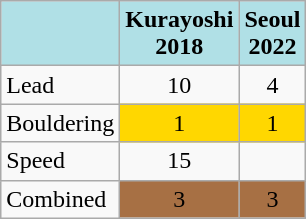<table class="wikitable" style="text-align: center">
<tr>
<th style="background: #b0e0e6"></th>
<th style="background: #b0e0e6">Kurayoshi<br>2018</th>
<th style="background: #b0e0e6">Seoul<br>2022</th>
</tr>
<tr>
<td align="left">Lead</td>
<td>10</td>
<td>4</td>
</tr>
<tr>
<td align="left">Bouldering</td>
<td style = "background: Gold;">1</td>
<td style = "background: Gold;">1</td>
</tr>
<tr>
<td align="left">Speed</td>
<td>15</td>
<td></td>
</tr>
<tr>
<td align="left">Combined</td>
<td style = "background: #A77044;">3</td>
<td style = "background: #A77044;">3</td>
</tr>
</table>
